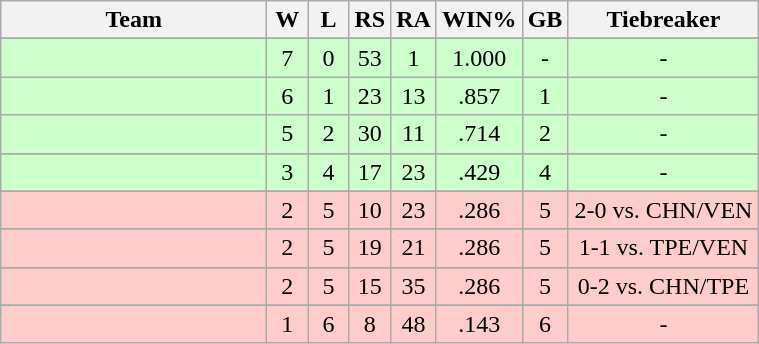<table class=wikitable style=text-align:center>
<tr>
<th width=170>Team</th>
<th width=20>W</th>
<th width=20>L</th>
<th width=20>RS</th>
<th width=20>RA</th>
<th width=20>WIN%</th>
<th width=20>GB</th>
<th width=120>Tiebreaker</th>
</tr>
<tr>
</tr>
<tr bgcolor="ccffcc">
<td align=left></td>
<td>7</td>
<td>0</td>
<td>53</td>
<td>1</td>
<td>1.000</td>
<td>-</td>
<td>-</td>
</tr>
<tr bgcolor="ccffcc">
<td align=left></td>
<td>6</td>
<td>1</td>
<td>23</td>
<td>13</td>
<td>.857</td>
<td>1</td>
<td>-</td>
</tr>
<tr bgcolor="ccffcc">
<td align=left></td>
<td>5</td>
<td>2</td>
<td>30</td>
<td>11</td>
<td>.714</td>
<td>2</td>
<td>-</td>
</tr>
<tr>
</tr>
<tr bgcolor="ccffcc">
<td align=left></td>
<td>3</td>
<td>4</td>
<td>17</td>
<td>23</td>
<td>.429</td>
<td>4</td>
<td>-</td>
</tr>
<tr>
</tr>
<tr bgcolor="#ffcccc">
<td align=left><strong></strong></td>
<td>2</td>
<td>5</td>
<td>10</td>
<td>23</td>
<td>.286</td>
<td>5</td>
<td>2-0 vs. CHN/VEN</td>
</tr>
<tr>
</tr>
<tr bgcolor="#ffcccc">
<td align=left></td>
<td>2</td>
<td>5</td>
<td>19</td>
<td>21</td>
<td>.286</td>
<td>5</td>
<td>1-1 vs. TPE/VEN</td>
</tr>
<tr>
</tr>
<tr bgcolor="#ffcccc">
<td align=left></td>
<td>2</td>
<td>5</td>
<td>15</td>
<td>35</td>
<td>.286</td>
<td>5</td>
<td>0-2 vs. CHN/TPE</td>
</tr>
<tr>
</tr>
<tr bgcolor="#ffcccc">
<td align=left></td>
<td>1</td>
<td>6</td>
<td>8</td>
<td>48</td>
<td>.143</td>
<td>6</td>
<td>-</td>
</tr>
</table>
